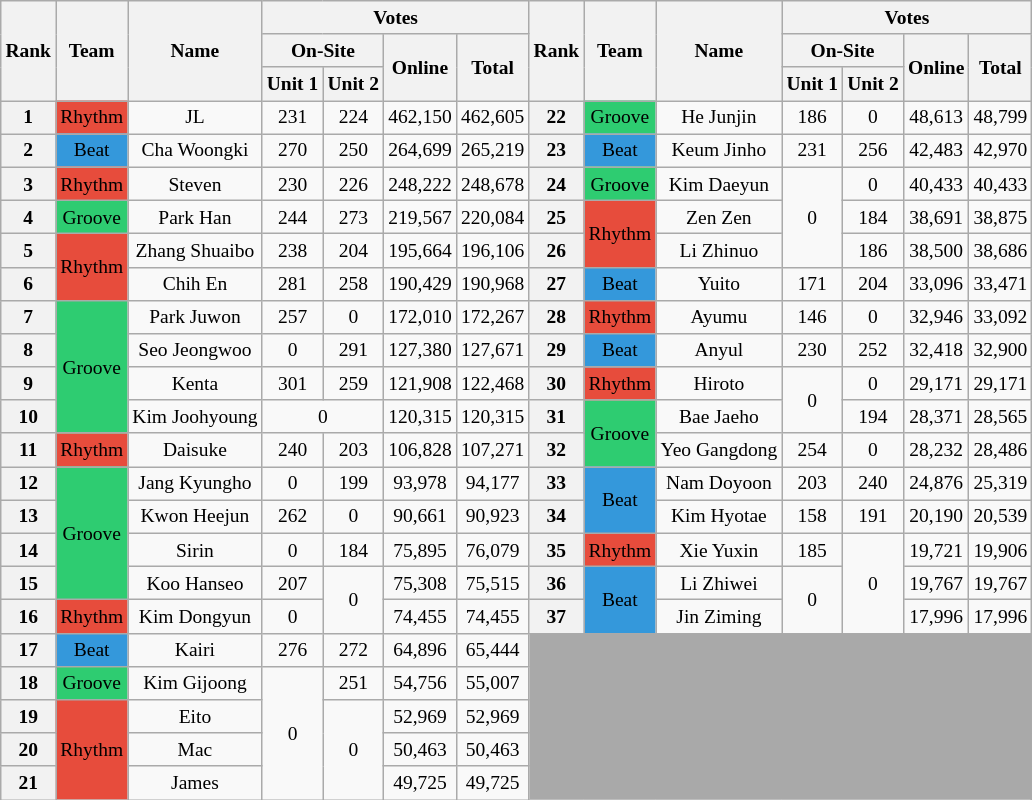<table class="wikitable sortable" style="text-align:center; font-size:small;">
<tr>
<th rowspan="3">Rank</th>
<th rowspan="3">Team</th>
<th rowspan="3">Name</th>
<th colspan="4">Votes</th>
<th rowspan="3">Rank</th>
<th rowspan="3">Team</th>
<th rowspan="3">Name</th>
<th colspan="4">Votes</th>
</tr>
<tr>
<th colspan="2">On-Site</th>
<th rowspan="2">Online</th>
<th rowspan="2">Total</th>
<th colspan="2">On-Site</th>
<th rowspan="2">Online</th>
<th rowspan="2">Total</th>
</tr>
<tr>
<th>Unit 1</th>
<th>Unit 2</th>
<th>Unit 1</th>
<th>Unit 2</th>
</tr>
<tr>
<th>1</th>
<td style="background:#e74c3c">Rhythm</td>
<td>JL</td>
<td>231</td>
<td>224</td>
<td>462,150</td>
<td>462,605</td>
<th>22</th>
<td style="background:#2ecc71">Groove</td>
<td>He Junjin</td>
<td>186</td>
<td>0</td>
<td>48,613</td>
<td>48,799</td>
</tr>
<tr>
<th>2</th>
<td style="background-color:#3498db">Beat</td>
<td>Cha Woongki</td>
<td>270</td>
<td>250</td>
<td>264,699</td>
<td>265,219</td>
<th>23</th>
<td style="background-color:#3498db">Beat</td>
<td>Keum Jinho</td>
<td>231</td>
<td>256</td>
<td>42,483</td>
<td>42,970</td>
</tr>
<tr>
<th>3</th>
<td style="background:#e74c3c">Rhythm</td>
<td>Steven</td>
<td>230</td>
<td>226</td>
<td>248,222</td>
<td>248,678</td>
<th>24</th>
<td style="background:#2ecc71">Groove</td>
<td>Kim Daeyun</td>
<td rowspan="3">0</td>
<td>0</td>
<td>40,433</td>
<td>40,433 </td>
</tr>
<tr>
<th>4</th>
<td style="background:#2ecc71">Groove</td>
<td>Park Han</td>
<td>244</td>
<td>273</td>
<td>219,567</td>
<td>220,084</td>
<th>25</th>
<td rowspan="2" style="background:#e74c3c">Rhythm</td>
<td>Zen Zen</td>
<td>184</td>
<td>38,691</td>
<td>38,875</td>
</tr>
<tr>
<th>5</th>
<td rowspan="2" style="background:#e74c3c">Rhythm</td>
<td>Zhang Shuaibo</td>
<td>238</td>
<td>204</td>
<td>195,664</td>
<td>196,106</td>
<th>26</th>
<td>Li Zhinuo</td>
<td>186</td>
<td>38,500</td>
<td>38,686 </td>
</tr>
<tr>
<th>6</th>
<td>Chih En</td>
<td>281</td>
<td>258</td>
<td>190,429</td>
<td>190,968</td>
<th>27</th>
<td style="background-color:#3498db">Beat</td>
<td>Yuito</td>
<td>171</td>
<td>204</td>
<td>33,096</td>
<td>33,471 </td>
</tr>
<tr>
<th>7</th>
<td rowspan="4" style="background:#2ecc71">Groove</td>
<td>Park Juwon</td>
<td>257</td>
<td>0</td>
<td>172,010</td>
<td>172,267</td>
<th>28</th>
<td style="background:#e74c3c">Rhythm</td>
<td>Ayumu</td>
<td>146</td>
<td>0</td>
<td>32,946</td>
<td>33,092</td>
</tr>
<tr>
<th>8</th>
<td>Seo Jeongwoo</td>
<td>0</td>
<td>291</td>
<td>127,380</td>
<td>127,671</td>
<th>29</th>
<td style="background-color:#3498db">Beat</td>
<td>Anyul</td>
<td>230</td>
<td>252</td>
<td>32,418</td>
<td>32,900 </td>
</tr>
<tr>
<th>9</th>
<td>Kenta</td>
<td>301</td>
<td>259</td>
<td>121,908</td>
<td>122,468</td>
<th>30</th>
<td style="background:#e74c3c">Rhythm</td>
<td>Hiroto</td>
<td rowspan="2">0</td>
<td>0</td>
<td>29,171</td>
<td>29,171</td>
</tr>
<tr>
<th>10</th>
<td>Kim Joohyoung</td>
<td colspan="2">0</td>
<td>120,315</td>
<td>120,315</td>
<th>31</th>
<td rowspan="2" style="background:#2ecc71">Groove</td>
<td>Bae Jaeho</td>
<td>194</td>
<td>28,371</td>
<td>28,565 </td>
</tr>
<tr>
<th>11</th>
<td style="background:#e74c3c">Rhythm</td>
<td>Daisuke</td>
<td>240</td>
<td>203</td>
<td>106,828</td>
<td>107,271</td>
<th>32</th>
<td>Yeo Gangdong</td>
<td>254</td>
<td>0</td>
<td>28,232</td>
<td>28,486 </td>
</tr>
<tr>
<th>12</th>
<td rowspan="4" style="background:#2ecc71">Groove</td>
<td>Jang Kyungho</td>
<td>0</td>
<td>199</td>
<td>93,978</td>
<td>94,177</td>
<th>33</th>
<td rowspan="2" style="background-color:#3498db">Beat</td>
<td>Nam Doyoon</td>
<td>203</td>
<td>240</td>
<td>24,876</td>
<td>25,319 </td>
</tr>
<tr>
<th>13</th>
<td>Kwon Heejun</td>
<td>262</td>
<td>0</td>
<td>90,661</td>
<td>90,923</td>
<th>34</th>
<td>Kim Hyotae</td>
<td>158</td>
<td>191</td>
<td>20,190</td>
<td>20,539 </td>
</tr>
<tr>
<th>14</th>
<td>Sirin</td>
<td>0</td>
<td>184</td>
<td>75,895</td>
<td>76,079 </td>
<th>35</th>
<td style="background:#e74c3c">Rhythm</td>
<td>Xie Yuxin</td>
<td>185</td>
<td rowspan="3">0</td>
<td>19,721</td>
<td>19,906 </td>
</tr>
<tr>
<th>15</th>
<td>Koo Hanseo</td>
<td>207</td>
<td rowspan="2">0</td>
<td>75,308</td>
<td>75,515</td>
<th>36</th>
<td rowspan="2" style="background-color:#3498db">Beat</td>
<td>Li Zhiwei</td>
<td rowspan="2">0</td>
<td>19,767</td>
<td>19,767 </td>
</tr>
<tr>
<th>16</th>
<td style="background:#e74c3c">Rhythm</td>
<td>Kim Dongyun</td>
<td>0</td>
<td>74,455</td>
<td>74,455 </td>
<th>37</th>
<td>Jin Ziming</td>
<td>17,996</td>
<td>17,996 </td>
</tr>
<tr>
<th>17</th>
<td style="background-color:#3498db">Beat</td>
<td>Kairi</td>
<td>276</td>
<td>272</td>
<td>64,896</td>
<td>65,444</td>
<th colspan="7" rowspan="5" style="background:darkgray"></th>
</tr>
<tr>
<th>18</th>
<td style="background:#2ecc71">Groove</td>
<td>Kim Gijoong</td>
<td rowspan="4">0</td>
<td>251</td>
<td>54,756</td>
<td>55,007</td>
</tr>
<tr>
<th>19</th>
<td rowspan="3" style="background:#e74c3c">Rhythm</td>
<td>Eito</td>
<td rowspan="3">0</td>
<td>52,969</td>
<td>52,969</td>
</tr>
<tr>
<th>20</th>
<td>Mac</td>
<td>50,463</td>
<td>50,463 </td>
</tr>
<tr>
<th>21</th>
<td>James</td>
<td>49,725</td>
<td>49,725</td>
</tr>
</table>
